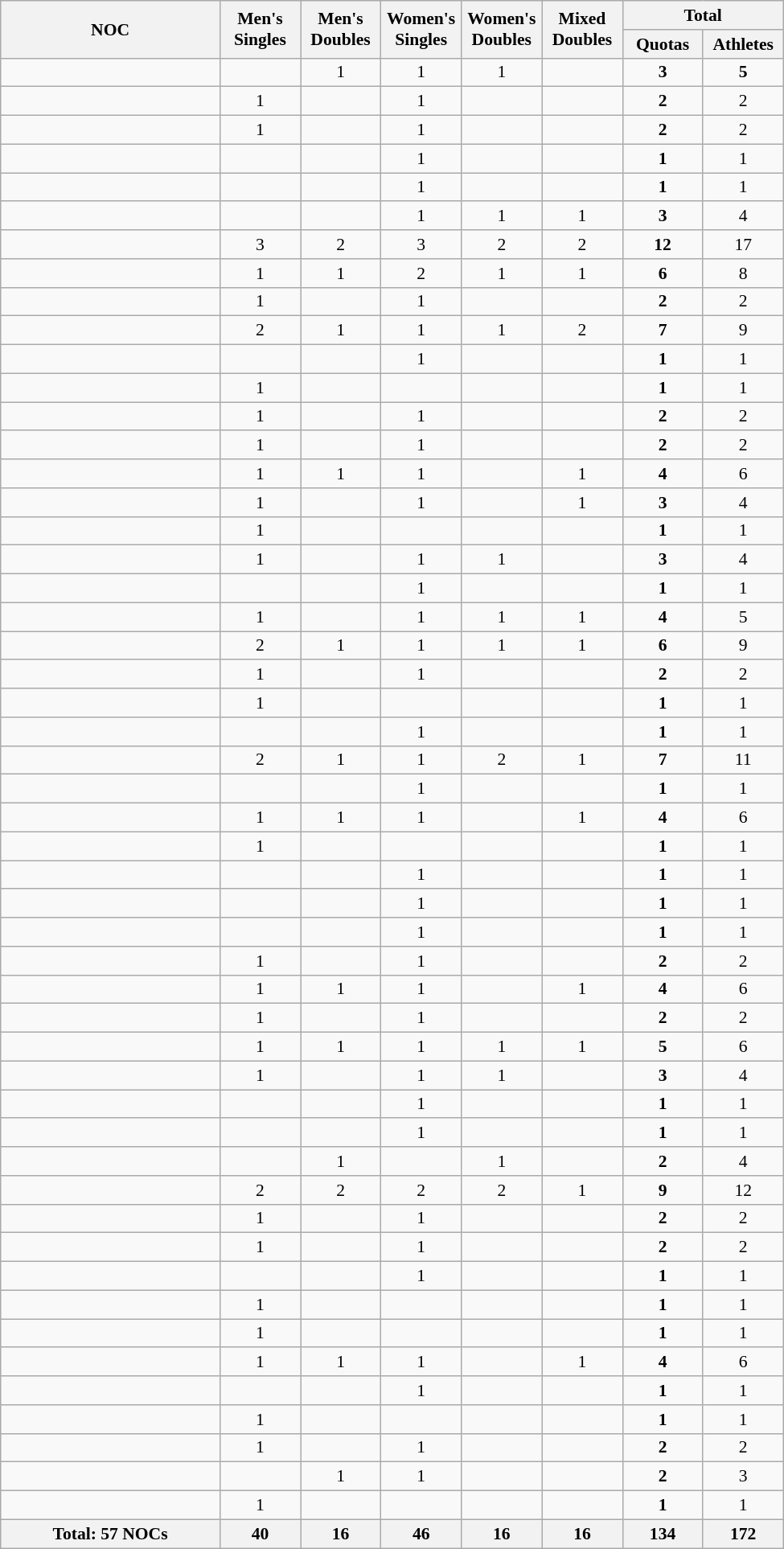<table class="wikitable" style="text-align:center; font-size:90%">
<tr>
<th rowspan="2" width=175>NOC</th>
<th rowspan="2" width=60>Men's <br>Singles</th>
<th rowspan="2" width=60>Men's <br>Doubles</th>
<th rowspan="2" width=60>Women's <br>Singles</th>
<th rowspan="2" width=60>Women's <br>Doubles</th>
<th rowspan="2" width=60>Mixed <br>Doubles</th>
<th colspan="2">Total</th>
</tr>
<tr>
<th width=60>Quotas</th>
<th width=60>Athletes</th>
</tr>
<tr>
<td align="left"></td>
<td></td>
<td>1</td>
<td>1</td>
<td>1</td>
<td></td>
<td><strong>3</strong></td>
<td><strong>5</strong></td>
</tr>
<tr>
<td align="left"></td>
<td>1</td>
<td></td>
<td>1</td>
<td></td>
<td></td>
<td><strong>2</strong></td>
<td>2</td>
</tr>
<tr>
<td align="left"></td>
<td>1</td>
<td></td>
<td>1</td>
<td></td>
<td></td>
<td><strong>2</strong></td>
<td>2</td>
</tr>
<tr>
<td align="left"></td>
<td></td>
<td></td>
<td>1</td>
<td></td>
<td></td>
<td><strong>1</strong></td>
<td>1</td>
</tr>
<tr>
<td align="left"></td>
<td></td>
<td></td>
<td>1</td>
<td></td>
<td></td>
<td><strong>1</strong></td>
<td>1</td>
</tr>
<tr>
<td align="left"></td>
<td></td>
<td></td>
<td>1</td>
<td>1</td>
<td>1</td>
<td><strong>3</strong></td>
<td>4</td>
</tr>
<tr>
<td align="left"></td>
<td>3</td>
<td>2</td>
<td>3</td>
<td>2</td>
<td>2</td>
<td><strong>12</strong></td>
<td>17</td>
</tr>
<tr>
<td align="left"></td>
<td>1</td>
<td>1</td>
<td>2</td>
<td>1</td>
<td>1</td>
<td><strong>6</strong></td>
<td>8</td>
</tr>
<tr>
<td align="left"></td>
<td>1</td>
<td></td>
<td>1</td>
<td></td>
<td></td>
<td><strong>2</strong></td>
<td>2</td>
</tr>
<tr>
<td align="left"></td>
<td>2</td>
<td>1</td>
<td>1</td>
<td>1</td>
<td>2</td>
<td><strong>7</strong></td>
<td>9</td>
</tr>
<tr>
<td align="left"></td>
<td></td>
<td></td>
<td>1</td>
<td></td>
<td></td>
<td><strong>1</strong></td>
<td>1</td>
</tr>
<tr>
<td align="left"></td>
<td>1</td>
<td></td>
<td></td>
<td></td>
<td></td>
<td><strong>1</strong></td>
<td>1</td>
</tr>
<tr>
<td align="left"></td>
<td>1</td>
<td></td>
<td>1</td>
<td></td>
<td></td>
<td><strong>2</strong></td>
<td>2</td>
</tr>
<tr>
<td align="left"></td>
<td>1</td>
<td></td>
<td>1</td>
<td></td>
<td></td>
<td><strong>2</strong></td>
<td>2</td>
</tr>
<tr>
<td align="left"></td>
<td>1</td>
<td>1</td>
<td>1</td>
<td></td>
<td>1</td>
<td><strong>4</strong></td>
<td>6</td>
</tr>
<tr>
<td align="left"></td>
<td>1</td>
<td></td>
<td>1</td>
<td></td>
<td>1</td>
<td><strong>3</strong></td>
<td>4</td>
</tr>
<tr>
<td align="left"></td>
<td>1</td>
<td></td>
<td></td>
<td></td>
<td></td>
<td><strong>1</strong></td>
<td>1</td>
</tr>
<tr>
<td align="left"></td>
<td>1</td>
<td></td>
<td>1</td>
<td>1</td>
<td></td>
<td><strong>3</strong></td>
<td>4</td>
</tr>
<tr>
<td align="left"></td>
<td></td>
<td></td>
<td>1</td>
<td></td>
<td></td>
<td><strong>1</strong></td>
<td>1</td>
</tr>
<tr>
<td align="left"></td>
<td>1</td>
<td></td>
<td>1</td>
<td>1</td>
<td>1</td>
<td><strong>4</strong></td>
<td>5</td>
</tr>
<tr>
<td align="left"></td>
<td>2</td>
<td>1</td>
<td>1</td>
<td>1</td>
<td>1</td>
<td><strong>6</strong></td>
<td>9</td>
</tr>
<tr>
<td align="left"></td>
<td>1</td>
<td></td>
<td>1</td>
<td></td>
<td></td>
<td><strong>2</strong></td>
<td>2</td>
</tr>
<tr>
<td align="left"></td>
<td>1</td>
<td></td>
<td></td>
<td></td>
<td></td>
<td><strong>1</strong></td>
<td>1</td>
</tr>
<tr>
<td align="left"></td>
<td></td>
<td></td>
<td>1</td>
<td></td>
<td></td>
<td><strong>1</strong></td>
<td>1</td>
</tr>
<tr>
<td align="left"></td>
<td>2</td>
<td>1</td>
<td>1</td>
<td>2</td>
<td>1</td>
<td><strong>7</strong></td>
<td>11</td>
</tr>
<tr>
<td align="left"></td>
<td></td>
<td></td>
<td>1</td>
<td></td>
<td></td>
<td><strong>1</strong></td>
<td>1</td>
</tr>
<tr>
<td align="left"></td>
<td>1</td>
<td>1</td>
<td>1</td>
<td></td>
<td>1</td>
<td><strong>4</strong></td>
<td>6</td>
</tr>
<tr>
<td align="left"></td>
<td>1</td>
<td></td>
<td></td>
<td></td>
<td></td>
<td><strong>1</strong></td>
<td>1</td>
</tr>
<tr>
<td align="left"></td>
<td></td>
<td></td>
<td>1</td>
<td></td>
<td></td>
<td><strong>1</strong></td>
<td>1</td>
</tr>
<tr>
<td align="left"></td>
<td></td>
<td></td>
<td>1</td>
<td></td>
<td></td>
<td><strong>1</strong></td>
<td>1</td>
</tr>
<tr>
<td align="left"></td>
<td></td>
<td></td>
<td>1</td>
<td></td>
<td></td>
<td><strong>1</strong></td>
<td>1</td>
</tr>
<tr>
<td align="left"></td>
<td>1</td>
<td></td>
<td>1</td>
<td></td>
<td></td>
<td><strong>2</strong></td>
<td>2</td>
</tr>
<tr>
<td align="left"></td>
<td>1</td>
<td>1</td>
<td>1</td>
<td></td>
<td>1</td>
<td><strong>4</strong></td>
<td>6</td>
</tr>
<tr>
<td align="left"></td>
<td>1</td>
<td></td>
<td>1</td>
<td></td>
<td></td>
<td><strong>2</strong></td>
<td>2</td>
</tr>
<tr>
<td align="left"></td>
<td>1</td>
<td>1</td>
<td>1</td>
<td>1</td>
<td>1</td>
<td><strong>5</strong></td>
<td>6</td>
</tr>
<tr>
<td align="left"></td>
<td>1</td>
<td></td>
<td>1</td>
<td>1</td>
<td></td>
<td><strong>3</strong></td>
<td>4</td>
</tr>
<tr>
<td align="left"></td>
<td></td>
<td></td>
<td>1</td>
<td></td>
<td></td>
<td><strong>1</strong></td>
<td>1</td>
</tr>
<tr>
<td align="left"></td>
<td></td>
<td></td>
<td>1</td>
<td></td>
<td></td>
<td><strong>1</strong></td>
<td>1</td>
</tr>
<tr>
<td align="left"></td>
<td></td>
<td>1</td>
<td></td>
<td>1</td>
<td></td>
<td><strong>2</strong></td>
<td>4</td>
</tr>
<tr>
<td align="left"></td>
<td>2</td>
<td>2</td>
<td>2</td>
<td>2</td>
<td>1</td>
<td><strong>9</strong></td>
<td>12</td>
</tr>
<tr>
<td align="left"></td>
<td>1</td>
<td></td>
<td>1</td>
<td></td>
<td></td>
<td><strong>2</strong></td>
<td>2</td>
</tr>
<tr>
<td align="left"></td>
<td>1</td>
<td></td>
<td>1</td>
<td></td>
<td></td>
<td><strong>2</strong></td>
<td>2</td>
</tr>
<tr>
<td align="left"></td>
<td></td>
<td></td>
<td>1</td>
<td></td>
<td></td>
<td><strong>1</strong></td>
<td>1</td>
</tr>
<tr>
<td align="left"></td>
<td>1</td>
<td></td>
<td></td>
<td></td>
<td></td>
<td><strong>1</strong></td>
<td>1</td>
</tr>
<tr>
<td align="left"></td>
<td>1</td>
<td></td>
<td></td>
<td></td>
<td></td>
<td><strong>1</strong></td>
<td>1</td>
</tr>
<tr>
<td align="left"></td>
<td>1</td>
<td>1</td>
<td>1</td>
<td></td>
<td>1</td>
<td><strong>4</strong></td>
<td>6</td>
</tr>
<tr>
<td align="left"></td>
<td></td>
<td></td>
<td>1</td>
<td></td>
<td></td>
<td><strong>1</strong></td>
<td>1</td>
</tr>
<tr>
<td align="left"></td>
<td>1</td>
<td></td>
<td></td>
<td></td>
<td></td>
<td><strong>1</strong></td>
<td>1</td>
</tr>
<tr>
<td align="left"></td>
<td>1</td>
<td></td>
<td>1</td>
<td></td>
<td></td>
<td><strong>2</strong></td>
<td>2</td>
</tr>
<tr>
<td align="left"></td>
<td></td>
<td>1</td>
<td>1</td>
<td></td>
<td></td>
<td><strong>2</strong></td>
<td>3</td>
</tr>
<tr>
<td align="left"></td>
<td>1</td>
<td></td>
<td></td>
<td></td>
<td></td>
<td><strong>1</strong></td>
<td>1</td>
</tr>
<tr>
<th>Total: 57 NOCs</th>
<th>40</th>
<th>16</th>
<th>46</th>
<th>16</th>
<th>16</th>
<th>134</th>
<th>172</th>
</tr>
</table>
